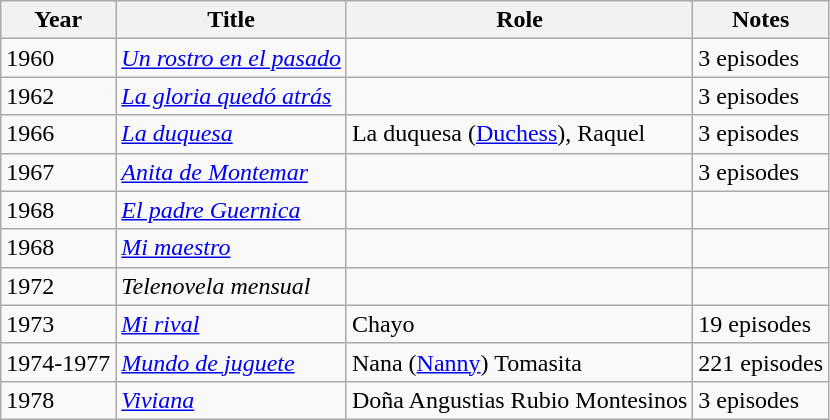<table class="wikitable sortable">
<tr>
<th>Year</th>
<th>Title</th>
<th>Role</th>
<th class="unsortable">Notes</th>
</tr>
<tr>
<td>1960</td>
<td><em><a href='#'>Un rostro en el pasado</a></em></td>
<td></td>
<td>3 episodes</td>
</tr>
<tr>
<td>1962</td>
<td><em><a href='#'>La gloria quedó atrás</a></em></td>
<td></td>
<td>3 episodes</td>
</tr>
<tr>
<td>1966</td>
<td><em><a href='#'>La duquesa</a></em></td>
<td>La duquesa (<a href='#'>Duchess</a>), Raquel</td>
<td>3 episodes</td>
</tr>
<tr>
<td>1967</td>
<td><em><a href='#'>Anita de Montemar</a></em></td>
<td></td>
<td>3 episodes</td>
</tr>
<tr>
<td>1968</td>
<td><em><a href='#'>El padre Guernica</a></em></td>
<td></td>
<td></td>
</tr>
<tr>
<td>1968</td>
<td><em><a href='#'>Mi maestro</a></em></td>
<td></td>
<td></td>
</tr>
<tr>
<td>1972</td>
<td><em>Telenovela mensual</em></td>
<td></td>
<td></td>
</tr>
<tr>
<td>1973</td>
<td><em><a href='#'>Mi rival</a></em></td>
<td>Chayo</td>
<td>19 episodes</td>
</tr>
<tr>
<td>1974-1977</td>
<td><em><a href='#'>Mundo de juguete</a></em></td>
<td>Nana (<a href='#'>Nanny</a>) Tomasita</td>
<td>221 episodes</td>
</tr>
<tr>
<td>1978</td>
<td><em><a href='#'>Viviana</a></em></td>
<td>Doña Angustias Rubio Montesinos</td>
<td>3 episodes</td>
</tr>
</table>
